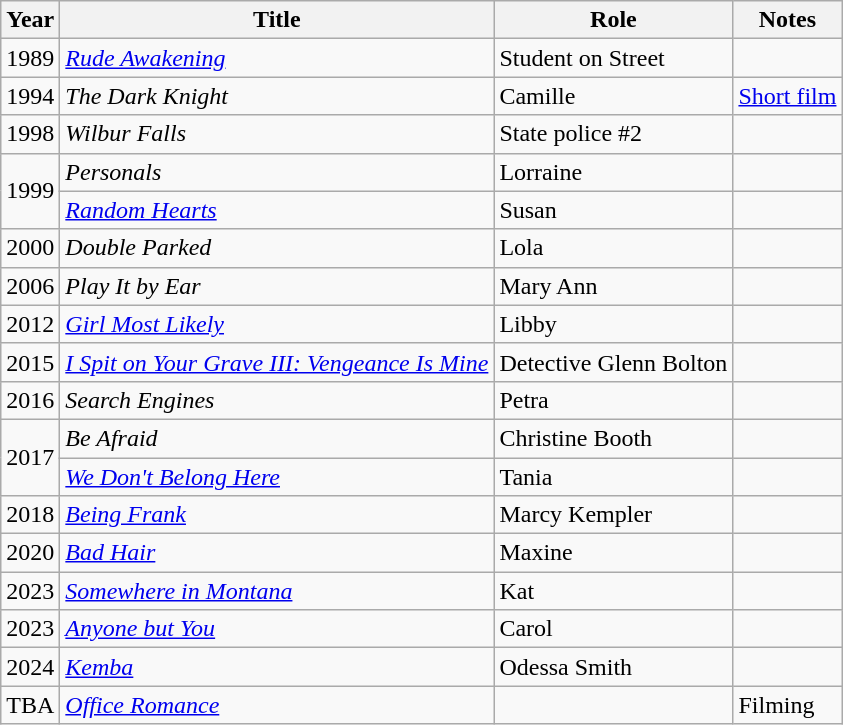<table class="wikitable sortable">
<tr>
<th>Year</th>
<th>Title</th>
<th>Role</th>
<th class="unsortable">Notes</th>
</tr>
<tr>
<td>1989</td>
<td><em><a href='#'>Rude Awakening</a></em></td>
<td>Student on Street</td>
<td></td>
</tr>
<tr>
<td>1994</td>
<td><em>The Dark Knight</em></td>
<td>Camille</td>
<td><a href='#'>Short film</a></td>
</tr>
<tr>
<td>1998</td>
<td><em>Wilbur Falls</em></td>
<td>State police #2</td>
<td></td>
</tr>
<tr>
<td rowspan=2>1999</td>
<td><em>Personals</em></td>
<td>Lorraine</td>
<td></td>
</tr>
<tr>
<td><em><a href='#'>Random Hearts</a></em></td>
<td>Susan</td>
<td></td>
</tr>
<tr>
<td>2000</td>
<td><em>Double Parked</em></td>
<td>Lola</td>
<td></td>
</tr>
<tr>
<td>2006</td>
<td><em>Play It by Ear</em></td>
<td>Mary Ann</td>
<td></td>
</tr>
<tr>
<td>2012</td>
<td><em><a href='#'>Girl Most Likely</a></em></td>
<td>Libby</td>
<td></td>
</tr>
<tr>
<td>2015</td>
<td><em><a href='#'>I Spit on Your Grave III: Vengeance Is Mine</a></em></td>
<td>Detective Glenn Bolton</td>
<td></td>
</tr>
<tr>
<td>2016</td>
<td><em>Search Engines</em></td>
<td>Petra</td>
<td></td>
</tr>
<tr>
<td rowspan=2>2017</td>
<td><em>Be Afraid</em></td>
<td>Christine Booth</td>
<td></td>
</tr>
<tr>
<td><em><a href='#'>We Don't Belong Here</a></em></td>
<td>Tania</td>
<td></td>
</tr>
<tr>
<td>2018</td>
<td><em><a href='#'>Being Frank</a></em></td>
<td>Marcy Kempler</td>
<td></td>
</tr>
<tr>
<td>2020</td>
<td><em><a href='#'>Bad Hair</a></em></td>
<td>Maxine</td>
<td></td>
</tr>
<tr>
<td>2023</td>
<td><em><a href='#'>Somewhere in Montana</a></em></td>
<td>Kat</td>
<td></td>
</tr>
<tr>
<td>2023</td>
<td><em><a href='#'>Anyone but You</a></em></td>
<td>Carol</td>
<td></td>
</tr>
<tr>
<td>2024</td>
<td><em><a href='#'>Kemba</a></em></td>
<td>Odessa Smith</td>
<td></td>
</tr>
<tr>
<td>TBA</td>
<td><em><a href='#'>Office Romance</a></em></td>
<td></td>
<td>Filming</td>
</tr>
</table>
